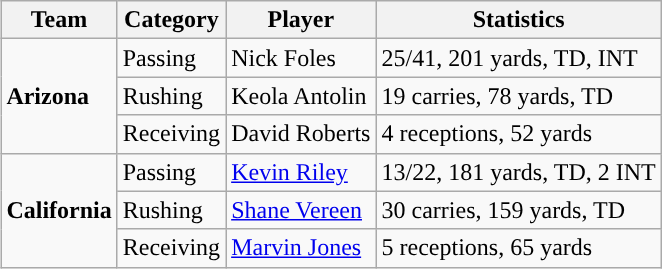<table class="wikitable" style="float: right;">
<tr>
<th>Team</th>
<th>Category</th>
<th>Player</th>
<th>Statistics</th>
</tr>
<tr>
<td rowspan=3><strong>Arizona</strong></td>
<td>Passing</td>
<td>Nick Foles</td>
<td>25/41, 201 yards, TD, INT</td>
</tr>
<tr>
<td>Rushing</td>
<td>Keola Antolin</td>
<td>19 carries, 78 yards, TD</td>
</tr>
<tr>
<td>Receiving</td>
<td>David Roberts</td>
<td>4 receptions, 52 yards</td>
</tr>
<tr>
<td rowspan=3><strong>California</strong></td>
<td>Passing</td>
<td><a href='#'>Kevin Riley</a></td>
<td>13/22, 181 yards, TD, 2 INT</td>
</tr>
<tr>
<td>Rushing</td>
<td><a href='#'>Shane Vereen</a></td>
<td>30 carries, 159 yards, TD</td>
</tr>
<tr>
<td>Receiving</td>
<td><a href='#'>Marvin Jones</a></td>
<td>5 receptions, 65 yards</td>
</tr>
</table>
